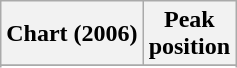<table class="wikitable sortable plainrowheaders" style="text-align:center">
<tr>
<th scope="col">Chart (2006)</th>
<th scope="col">Peak<br>position</th>
</tr>
<tr>
</tr>
<tr>
</tr>
<tr>
</tr>
</table>
